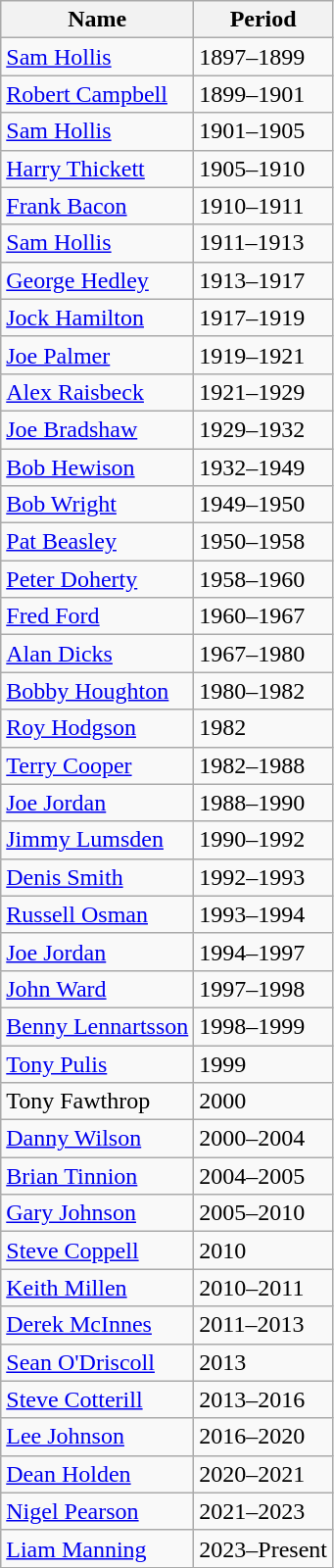<table class="wikitable">
<tr>
<th>Name</th>
<th>Period</th>
</tr>
<tr>
<td> <a href='#'>Sam Hollis</a></td>
<td>1897–1899</td>
</tr>
<tr>
<td> <a href='#'>Robert Campbell</a></td>
<td>1899–1901</td>
</tr>
<tr>
<td> <a href='#'>Sam Hollis</a></td>
<td>1901–1905</td>
</tr>
<tr>
<td> <a href='#'>Harry Thickett</a></td>
<td>1905–1910</td>
</tr>
<tr>
<td> <a href='#'>Frank Bacon</a></td>
<td>1910–1911</td>
</tr>
<tr>
<td> <a href='#'>Sam Hollis</a></td>
<td>1911–1913</td>
</tr>
<tr>
<td> <a href='#'>George Hedley</a></td>
<td>1913–1917</td>
</tr>
<tr>
<td> <a href='#'>Jock Hamilton</a></td>
<td>1917–1919</td>
</tr>
<tr>
<td> <a href='#'>Joe Palmer</a></td>
<td>1919–1921</td>
</tr>
<tr>
<td> <a href='#'>Alex Raisbeck</a></td>
<td>1921–1929</td>
</tr>
<tr>
<td> <a href='#'>Joe Bradshaw</a></td>
<td>1929–1932</td>
</tr>
<tr>
<td> <a href='#'>Bob Hewison</a></td>
<td>1932–1949</td>
</tr>
<tr>
<td> <a href='#'>Bob Wright</a></td>
<td>1949–1950</td>
</tr>
<tr>
<td> <a href='#'>Pat Beasley</a></td>
<td>1950–1958</td>
</tr>
<tr>
<td> <a href='#'>Peter Doherty</a></td>
<td>1958–1960</td>
</tr>
<tr>
<td> <a href='#'>Fred Ford</a></td>
<td>1960–1967</td>
</tr>
<tr>
<td> <a href='#'>Alan Dicks</a></td>
<td>1967–1980</td>
</tr>
<tr>
<td> <a href='#'>Bobby Houghton</a></td>
<td>1980–1982</td>
</tr>
<tr>
<td> <a href='#'>Roy Hodgson</a></td>
<td>1982</td>
</tr>
<tr>
<td> <a href='#'>Terry Cooper</a></td>
<td>1982–1988</td>
</tr>
<tr>
<td> <a href='#'>Joe Jordan</a></td>
<td>1988–1990</td>
</tr>
<tr>
<td> <a href='#'>Jimmy Lumsden</a></td>
<td>1990–1992</td>
</tr>
<tr>
<td> <a href='#'>Denis Smith</a></td>
<td>1992–1993</td>
</tr>
<tr>
<td> <a href='#'>Russell Osman</a></td>
<td>1993–1994</td>
</tr>
<tr>
<td> <a href='#'>Joe Jordan</a></td>
<td>1994–1997</td>
</tr>
<tr>
<td> <a href='#'>John Ward</a></td>
<td>1997–1998</td>
</tr>
<tr>
<td> <a href='#'>Benny Lennartsson</a></td>
<td>1998–1999</td>
</tr>
<tr>
<td> <a href='#'>Tony Pulis</a></td>
<td>1999</td>
</tr>
<tr>
<td> Tony Fawthrop</td>
<td>2000</td>
</tr>
<tr>
<td> <a href='#'>Danny Wilson</a></td>
<td>2000–2004</td>
</tr>
<tr>
<td> <a href='#'>Brian Tinnion</a></td>
<td>2004–2005</td>
</tr>
<tr>
<td> <a href='#'>Gary Johnson</a></td>
<td>2005–2010</td>
</tr>
<tr>
<td> <a href='#'>Steve Coppell</a></td>
<td>2010</td>
</tr>
<tr>
<td> <a href='#'>Keith Millen</a></td>
<td>2010–2011</td>
</tr>
<tr>
<td> <a href='#'>Derek McInnes</a></td>
<td>2011–2013</td>
</tr>
<tr>
<td> <a href='#'>Sean O'Driscoll</a></td>
<td>2013</td>
</tr>
<tr>
<td> <a href='#'>Steve Cotterill</a></td>
<td>2013–2016</td>
</tr>
<tr>
<td> <a href='#'>Lee Johnson</a></td>
<td>2016–2020</td>
</tr>
<tr>
<td> <a href='#'>Dean Holden</a></td>
<td>2020–2021</td>
</tr>
<tr>
<td> <a href='#'>Nigel Pearson</a></td>
<td>2021–2023</td>
</tr>
<tr>
<td> <a href='#'>Liam Manning</a></td>
<td>2023–Present</td>
</tr>
</table>
